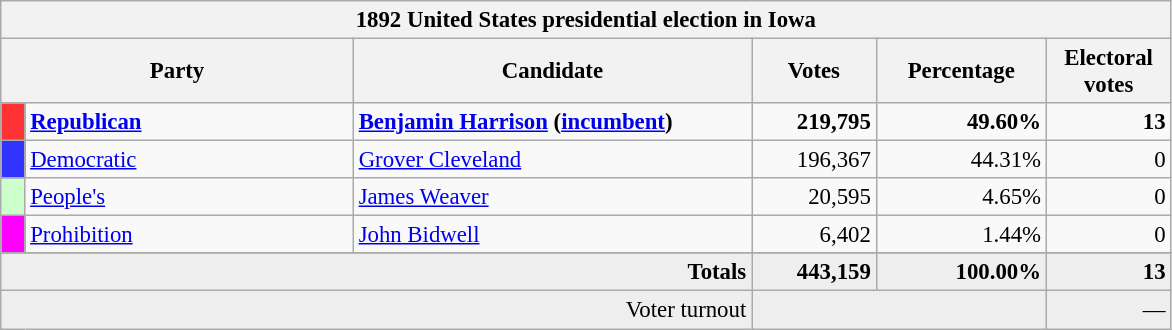<table class="wikitable" style="font-size: 95%;">
<tr>
<th colspan="6">1892 United States presidential election in Iowa</th>
</tr>
<tr>
<th colspan="2" style="width: 15em">Party</th>
<th style="width: 17em">Candidate</th>
<th style="width: 5em">Votes</th>
<th style="width: 7em">Percentage</th>
<th style="width: 5em">Electoral votes</th>
</tr>
<tr>
<th style="background-color:#FF3333; width: 3px"></th>
<td style="width: 130px"><strong><a href='#'>Republican</a></strong></td>
<td><strong><a href='#'>Benjamin Harrison</a></strong> <strong>(<a href='#'>incumbent</a>)</strong></td>
<td align="right"><strong>219,795</strong></td>
<td align="right"><strong>49.60%</strong></td>
<td align="right"><strong>13</strong></td>
</tr>
<tr>
<th style="background-color:#3333FF; width: 3px"></th>
<td style="width: 130px"><a href='#'>Democratic</a></td>
<td><a href='#'>Grover Cleveland</a></td>
<td align="right">196,367</td>
<td align="right">44.31%</td>
<td align="right">0</td>
</tr>
<tr>
<th style="background-color:#CCFFCC; width: 3px"></th>
<td style="width: 130px"><a href='#'>People's</a></td>
<td><a href='#'>James Weaver</a></td>
<td align="right">20,595</td>
<td align="right">4.65%</td>
<td align="right">0</td>
</tr>
<tr>
<th style="background-color:#FF00FF; width: 3px"></th>
<td style="width: 130px"><a href='#'>Prohibition</a></td>
<td><a href='#'>John Bidwell</a></td>
<td align="right">6,402</td>
<td align="right">1.44%</td>
<td align="right">0</td>
</tr>
<tr>
</tr>
<tr bgcolor="#EEEEEE">
<td colspan="3" align="right"><strong>Totals</strong></td>
<td align="right"><strong>443,159</strong></td>
<td align="right"><strong>100.00%</strong></td>
<td align="right"><strong>13</strong></td>
</tr>
<tr bgcolor="#EEEEEE">
<td colspan="3" align="right">Voter turnout</td>
<td colspan="2" align="right"></td>
<td align="right">—</td>
</tr>
</table>
